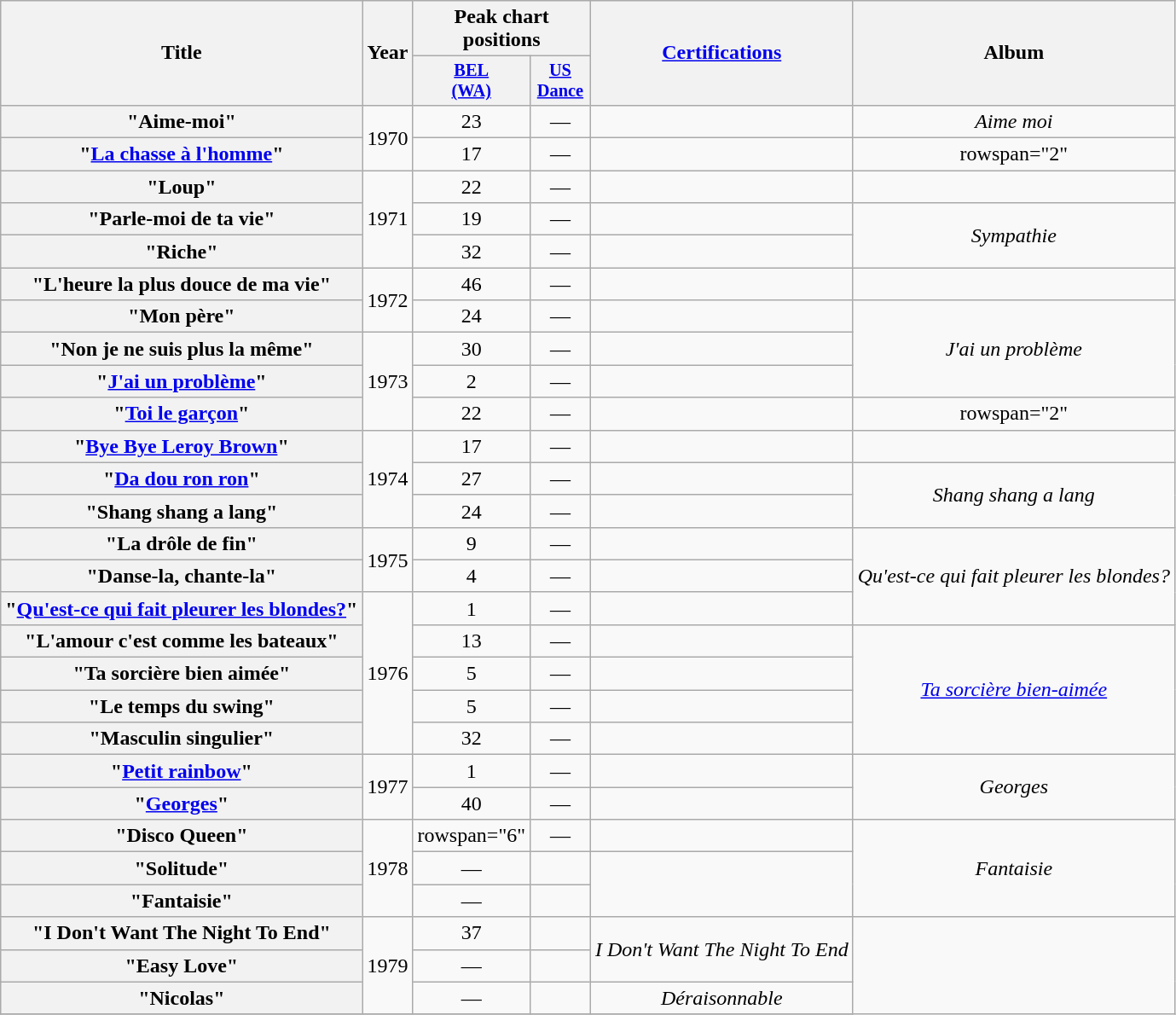<table class="wikitable plainrowheaders" style="text-align:center;">
<tr>
<th rowspan="2">Title</th>
<th rowspan="2">Year</th>
<th colspan="2">Peak chart positions</th>
<th rowspan="2"><a href='#'>Certifications</a></th>
<th rowspan="2">Album</th>
</tr>
<tr>
<th style="width:3em;font-size:85%"><a href='#'>BEL<br>(WA)</a><br></th>
<th style="width:3em;font-size:85%"><a href='#'>US<br>Dance</a><br></th>
</tr>
<tr>
<th scope="row">"Aime-moi"</th>
<td rowspan="2">1970</td>
<td>23</td>
<td>—</td>
<td></td>
<td><em>Aime moi</em></td>
</tr>
<tr>
<th scope="row">"<a href='#'>La chasse à l'homme</a>"</th>
<td>17</td>
<td>—</td>
<td></td>
<td>rowspan="2" </td>
</tr>
<tr>
<th scope="row">"Loup"</th>
<td rowspan="3">1971</td>
<td>22</td>
<td>—</td>
<td></td>
</tr>
<tr>
<th scope="row">"Parle-moi de ta vie"</th>
<td>19</td>
<td>—</td>
<td></td>
<td rowspan="2"><em>Sympathie</em></td>
</tr>
<tr>
<th scope="row">"Riche"</th>
<td>32</td>
<td>—</td>
<td></td>
</tr>
<tr>
<th scope="row">"L'heure la plus douce de ma vie"</th>
<td rowspan="2">1972</td>
<td>46</td>
<td>—</td>
<td></td>
<td></td>
</tr>
<tr>
<th scope="row">"Mon père"</th>
<td>24</td>
<td>—</td>
<td></td>
<td rowspan="3"><em>J'ai un problème</em></td>
</tr>
<tr>
<th scope="row">"Non je ne suis plus la même"</th>
<td rowspan="3">1973</td>
<td>30</td>
<td>—</td>
<td></td>
</tr>
<tr>
<th scope="row">"<a href='#'>J'ai un problème</a>" </th>
<td>2</td>
<td>—</td>
<td></td>
</tr>
<tr>
<th scope="row">"<a href='#'>Toi le garçon</a>"</th>
<td>22</td>
<td>—</td>
<td></td>
<td>rowspan="2" </td>
</tr>
<tr>
<th scope="row">"<a href='#'>Bye Bye Leroy Brown</a>"</th>
<td rowspan="3">1974</td>
<td>17</td>
<td>—</td>
<td></td>
</tr>
<tr>
<th scope="row">"<a href='#'>Da dou ron ron</a>"</th>
<td>27</td>
<td>—</td>
<td></td>
<td rowspan="2"><em>Shang shang a lang</em></td>
</tr>
<tr>
<th scope="row">"Shang shang a lang"</th>
<td>24</td>
<td>—</td>
<td></td>
</tr>
<tr>
<th scope="row">"La drôle de fin"</th>
<td rowspan="2">1975</td>
<td>9</td>
<td>—</td>
<td></td>
<td rowspan="3"><em>Qu'est-ce qui fait pleurer les blondes?</em></td>
</tr>
<tr>
<th scope="row">"Danse-la, chante-la"</th>
<td>4</td>
<td>—</td>
<td></td>
</tr>
<tr>
<th scope="row">"<a href='#'>Qu'est-ce qui fait pleurer les blondes?</a>"</th>
<td rowspan="5">1976</td>
<td>1</td>
<td>—</td>
<td></td>
</tr>
<tr>
<th scope="row">"L'amour c'est comme les bateaux"</th>
<td>13</td>
<td>—</td>
<td></td>
<td rowspan="4"><em><a href='#'>Ta sorcière bien-aimée</a></em></td>
</tr>
<tr>
<th scope="row">"Ta sorcière bien aimée"</th>
<td>5</td>
<td>—</td>
<td></td>
</tr>
<tr>
<th scope="row">"Le temps du swing"</th>
<td>5</td>
<td>—</td>
<td></td>
</tr>
<tr>
<th scope="row">"Masculin singulier"</th>
<td>32</td>
<td>—</td>
<td></td>
</tr>
<tr>
<th scope="row">"<a href='#'>Petit rainbow</a>"</th>
<td rowspan="2">1977</td>
<td>1</td>
<td>—</td>
<td></td>
<td rowspan="2"><em>Georges</em></td>
</tr>
<tr>
<th scope="row">"<a href='#'>Georges</a>"</th>
<td>40</td>
<td>—</td>
<td></td>
</tr>
<tr>
<th scope="row">"Disco Queen"</th>
<td rowspan="3">1978</td>
<td>rowspan="6" </td>
<td>—</td>
<td></td>
<td rowspan="3"><em>Fantaisie</em></td>
</tr>
<tr>
<th scope="row">"Solitude"</th>
<td>—</td>
<td></td>
</tr>
<tr>
<th scope="row">"Fantaisie"</th>
<td>—</td>
<td></td>
</tr>
<tr>
<th scope="row">"I Don't Want The Night To End"</th>
<td rowspan="3">1979</td>
<td>37</td>
<td></td>
<td rowspan="2"><em>I Don't Want The Night To End</em></td>
</tr>
<tr>
<th scope="row">"Easy Love"</th>
<td>—</td>
<td></td>
</tr>
<tr>
<th scope="row">"Nicolas"</th>
<td>—</td>
<td></td>
<td><em>Déraisonnable</em></td>
</tr>
<tr>
</tr>
</table>
